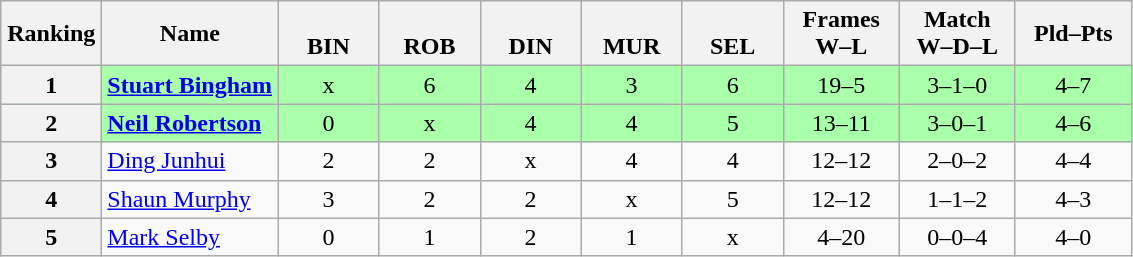<table class="wikitable" style="text-align:center">
<tr>
<th width=60>Ranking</th>
<th class="unsortable" style="width:110px;">Name</th>
<th width=60><br> BIN</th>
<th width=60><br> ROB</th>
<th width=60><br> DIN</th>
<th width=60><br> MUR</th>
<th width=60><br> SEL</th>
<th ! width=70>Frames<br>W–L</th>
<th width=70>Match<br>W–D–L</th>
<th width=70>Pld–Pts</th>
</tr>
<tr style="background:#afa;">
<th>1</th>
<td style="text-align:left;"><strong><a href='#'>Stuart Bingham</a></strong></td>
<td>x</td>
<td>6</td>
<td>4</td>
<td>3</td>
<td>6</td>
<td>19–5</td>
<td>3–1–0</td>
<td>4–7</td>
</tr>
<tr style="background:#afa;">
<th>2</th>
<td style="text-align:left;"><strong><a href='#'>Neil Robertson</a></strong></td>
<td>0</td>
<td>x</td>
<td>4</td>
<td>4</td>
<td>5</td>
<td>13–11</td>
<td>3–0–1</td>
<td>4–6</td>
</tr>
<tr>
<th>3</th>
<td style="text-align:left;"><a href='#'>Ding Junhui</a></td>
<td>2</td>
<td>2</td>
<td>x</td>
<td>4</td>
<td>4</td>
<td>12–12</td>
<td>2–0–2</td>
<td>4–4</td>
</tr>
<tr>
<th>4</th>
<td style="text-align:left;"><a href='#'>Shaun Murphy</a></td>
<td>3</td>
<td>2</td>
<td>2</td>
<td>x</td>
<td>5</td>
<td>12–12</td>
<td>1–1–2</td>
<td>4–3</td>
</tr>
<tr>
<th>5</th>
<td style="text-align:left;"><a href='#'>Mark Selby</a></td>
<td>0</td>
<td>1</td>
<td>2</td>
<td>1</td>
<td>x</td>
<td>4–20</td>
<td>0–0–4</td>
<td>4–0</td>
</tr>
</table>
